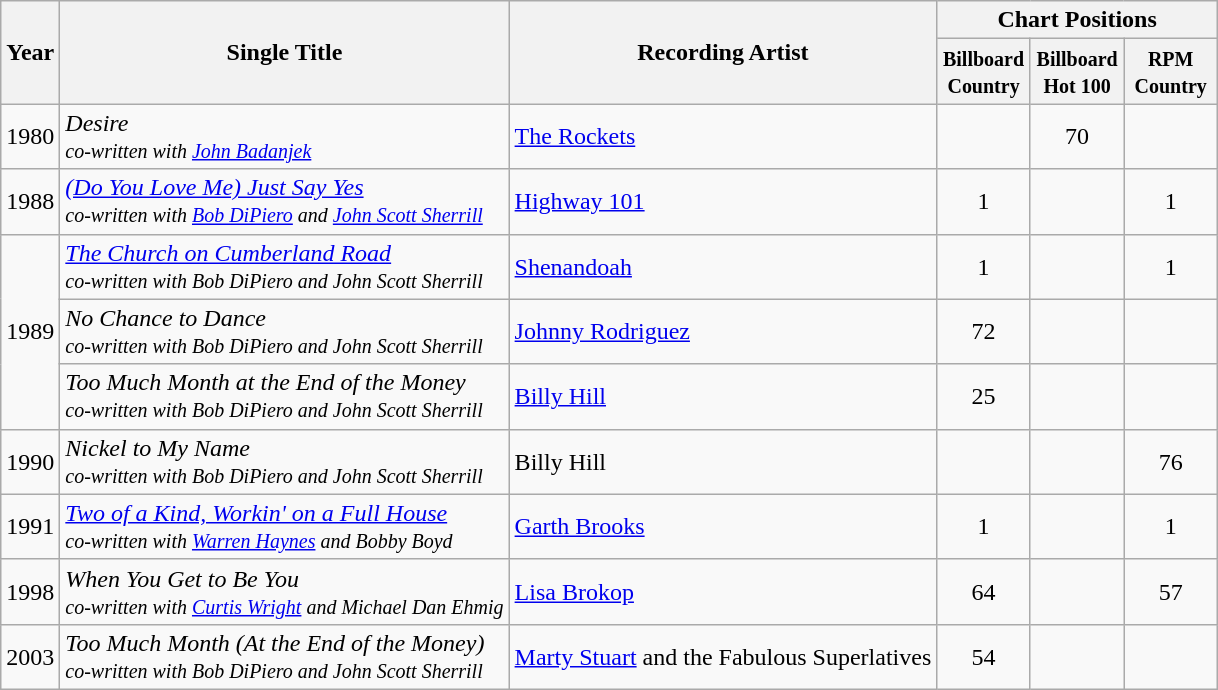<table class="wikitable">
<tr>
<th rowspan="2">Year</th>
<th rowspan="2">Single Title</th>
<th rowspan="2">Recording Artist</th>
<th colspan="6">Chart Positions</th>
</tr>
<tr>
<th width="55"><small>Billboard Country</small></th>
<th width="55"><small>Billboard Hot 100</small></th>
<th width="55"><small>RPM Country</small></th>
</tr>
<tr>
<td>1980</td>
<td><em>Desire</em> <br> <small><em>co-written with <a href='#'>John Badanjek</a></em></small></td>
<td><a href='#'>The Rockets</a></td>
<td></td>
<td align="center">70</td>
<td></td>
</tr>
<tr>
<td>1988</td>
<td><em><a href='#'>(Do You Love Me) Just Say Yes</a></em> <br> <small><em>co-written with <a href='#'>Bob DiPiero</a> and <a href='#'>John Scott Sherrill</a></em></small></td>
<td><a href='#'>Highway 101</a></td>
<td align="center">1</td>
<td></td>
<td align="center">1</td>
</tr>
<tr>
<td rowspan="3">1989</td>
<td><em><a href='#'>The Church on Cumberland Road</a></em>  <br> <small><em>co-written with Bob DiPiero and John Scott Sherrill</em></small></td>
<td><a href='#'>Shenandoah</a></td>
<td align="center">1</td>
<td></td>
<td align="center">1</td>
</tr>
<tr>
<td><em>No Chance to Dance</em>  <br> <small><em>co-written with Bob DiPiero and John Scott Sherrill</em></small></td>
<td><a href='#'>Johnny Rodriguez</a></td>
<td align="center">72</td>
<td></td>
<td></td>
</tr>
<tr>
<td><em>Too Much Month at the End of the Money</em>  <br> <small><em>co-written with Bob DiPiero and John Scott Sherrill</em></small></td>
<td><a href='#'>Billy Hill</a></td>
<td align="center">25</td>
<td></td>
<td></td>
</tr>
<tr>
<td>1990</td>
<td><em>Nickel to My Name</em> <br> <small><em>co-written with Bob DiPiero and John Scott Sherrill</em></small></td>
<td>Billy Hill</td>
<td></td>
<td></td>
<td align="center">76</td>
</tr>
<tr>
<td>1991</td>
<td><em><a href='#'>Two of a Kind, Workin' on a Full House</a></em> <br> <small><em>co-written with <a href='#'>Warren Haynes</a> and Bobby Boyd</em></small></td>
<td><a href='#'>Garth Brooks</a></td>
<td align="center">1</td>
<td></td>
<td align="center">1</td>
</tr>
<tr>
<td>1998</td>
<td><em>When You Get to Be You</em> <br> <small><em>co-written with <a href='#'>Curtis Wright</a> and Michael Dan Ehmig</em></small></td>
<td><a href='#'>Lisa Brokop</a></td>
<td align="center">64</td>
<td></td>
<td align="center">57</td>
</tr>
<tr>
<td>2003</td>
<td><em>Too Much Month (At the End of the Money)</em> <br> <small><em>co-written with Bob DiPiero and John Scott Sherrill</em></small></td>
<td><a href='#'>Marty Stuart</a> and the Fabulous Superlatives</td>
<td align="center">54</td>
<td></td>
<td></td>
</tr>
</table>
